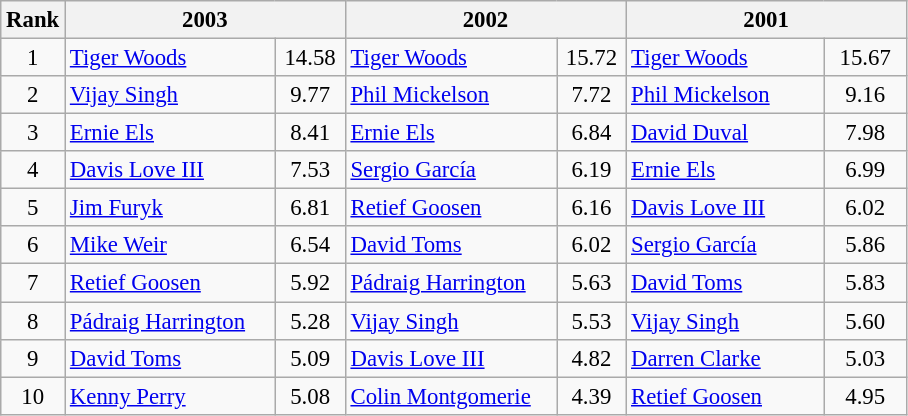<table class=wikitable style="font-size:95%;text-align:center">
<tr>
<th>Rank</th>
<th colspan=2 width="180">2003</th>
<th colspan=2 width="180">2002</th>
<th colspan=2 width="180">2001</th>
</tr>
<tr>
<td>1</td>
<td align=left><a href='#'>Tiger Woods</a></td>
<td>14.58</td>
<td align=left><a href='#'>Tiger Woods</a></td>
<td>15.72</td>
<td align=left><a href='#'>Tiger Woods</a></td>
<td>15.67</td>
</tr>
<tr>
<td>2</td>
<td align=left><a href='#'>Vijay Singh</a></td>
<td>9.77</td>
<td align=left><a href='#'>Phil Mickelson</a></td>
<td>7.72</td>
<td align=left><a href='#'>Phil Mickelson</a></td>
<td>9.16</td>
</tr>
<tr>
<td>3</td>
<td align=left><a href='#'>Ernie Els</a></td>
<td>8.41</td>
<td align=left><a href='#'>Ernie Els</a></td>
<td>6.84</td>
<td align=left><a href='#'>David Duval</a></td>
<td>7.98</td>
</tr>
<tr>
<td>4</td>
<td align=left><a href='#'>Davis Love III</a></td>
<td>7.53</td>
<td align=left><a href='#'>Sergio García</a></td>
<td>6.19</td>
<td align=left><a href='#'>Ernie Els</a></td>
<td>6.99</td>
</tr>
<tr>
<td>5</td>
<td align=left><a href='#'>Jim Furyk</a></td>
<td>6.81</td>
<td align=left><a href='#'>Retief Goosen</a></td>
<td>6.16</td>
<td align=left><a href='#'>Davis Love III</a></td>
<td>6.02</td>
</tr>
<tr>
<td>6</td>
<td align=left><a href='#'>Mike Weir</a></td>
<td>6.54</td>
<td align=left><a href='#'>David Toms</a></td>
<td>6.02</td>
<td align=left><a href='#'>Sergio García</a></td>
<td>5.86</td>
</tr>
<tr>
<td>7</td>
<td align=left><a href='#'>Retief Goosen</a></td>
<td>5.92</td>
<td align=left><a href='#'>Pádraig Harrington</a></td>
<td>5.63</td>
<td align=left><a href='#'>David Toms</a></td>
<td>5.83</td>
</tr>
<tr>
<td>8</td>
<td align=left><a href='#'>Pádraig Harrington</a></td>
<td>5.28</td>
<td align=left><a href='#'>Vijay Singh</a></td>
<td>5.53</td>
<td align=left><a href='#'>Vijay Singh</a></td>
<td>5.60</td>
</tr>
<tr>
<td>9</td>
<td align=left><a href='#'>David Toms</a></td>
<td>5.09</td>
<td align=left><a href='#'>Davis Love III</a></td>
<td>4.82</td>
<td align=left><a href='#'>Darren Clarke</a></td>
<td>5.03</td>
</tr>
<tr>
<td>10</td>
<td align=left><a href='#'>Kenny Perry</a></td>
<td>5.08</td>
<td align=left><a href='#'>Colin Montgomerie</a></td>
<td>4.39</td>
<td align=left><a href='#'>Retief Goosen</a></td>
<td>4.95</td>
</tr>
</table>
